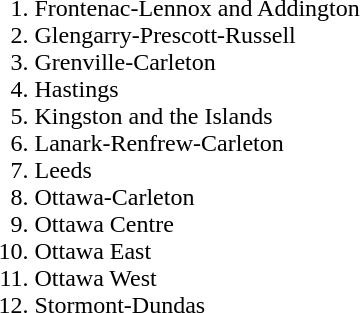<table>
<tr>
<td></td>
<td><br><ol><li>Frontenac-Lennox and Addington</li><li>Glengarry-Prescott-Russell</li><li>Grenville-Carleton</li><li>Hastings</li><li>Kingston and the Islands</li><li>Lanark-Renfrew-Carleton</li><li>Leeds</li><li>Ottawa-Carleton</li><li>Ottawa Centre</li><li>Ottawa East</li><li>Ottawa West</li><li>Stormont-Dundas</li></ol></td>
</tr>
</table>
